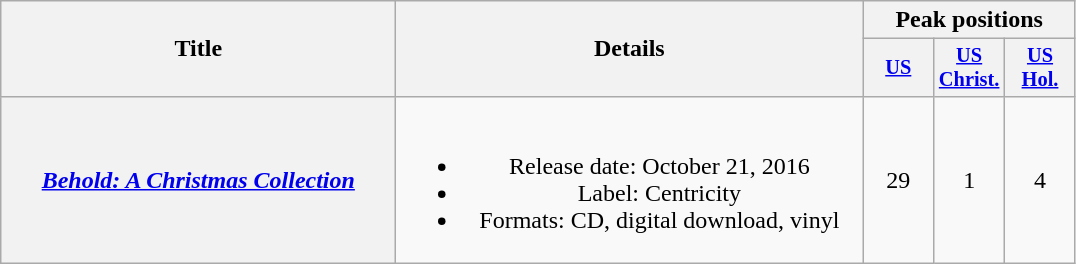<table class="wikitable plainrowheaders" style="text-align:center;">
<tr>
<th scope="col" rowspan="2" style="width:16em;">Title</th>
<th scope="col" rowspan="2" style="width:19em;">Details</th>
<th scope="col" colspan="3">Peak positions</th>
</tr>
<tr>
<th scope="col" style="width:3em;font-size:85%;"><a href='#'>US</a><br></th>
<th scope="col" style="width:3em;font-size:85%;"><a href='#'>US Christ.</a><br></th>
<th scope="col" style="width:3em;font-size:85%;"><a href='#'>US Hol.</a><br></th>
</tr>
<tr>
<th scope="row"><em><a href='#'>Behold: A Christmas Collection</a></em></th>
<td><br><ul><li>Release date: October 21, 2016</li><li>Label: Centricity</li><li>Formats: CD, digital download, vinyl</li></ul></td>
<td>29</td>
<td>1</td>
<td>4</td>
</tr>
</table>
